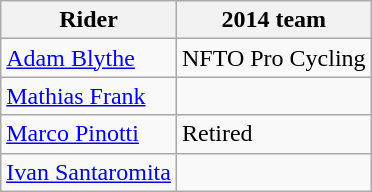<table class="wikitable">
<tr>
<th>Rider</th>
<th>2014 team</th>
</tr>
<tr>
<td><a href='#'>Adam Blythe</a></td>
<td>NFTO Pro Cycling</td>
</tr>
<tr>
<td><a href='#'>Mathias Frank</a></td>
<td></td>
</tr>
<tr>
<td><a href='#'>Marco Pinotti</a></td>
<td>Retired</td>
</tr>
<tr>
<td><a href='#'>Ivan Santaromita</a></td>
<td></td>
</tr>
</table>
